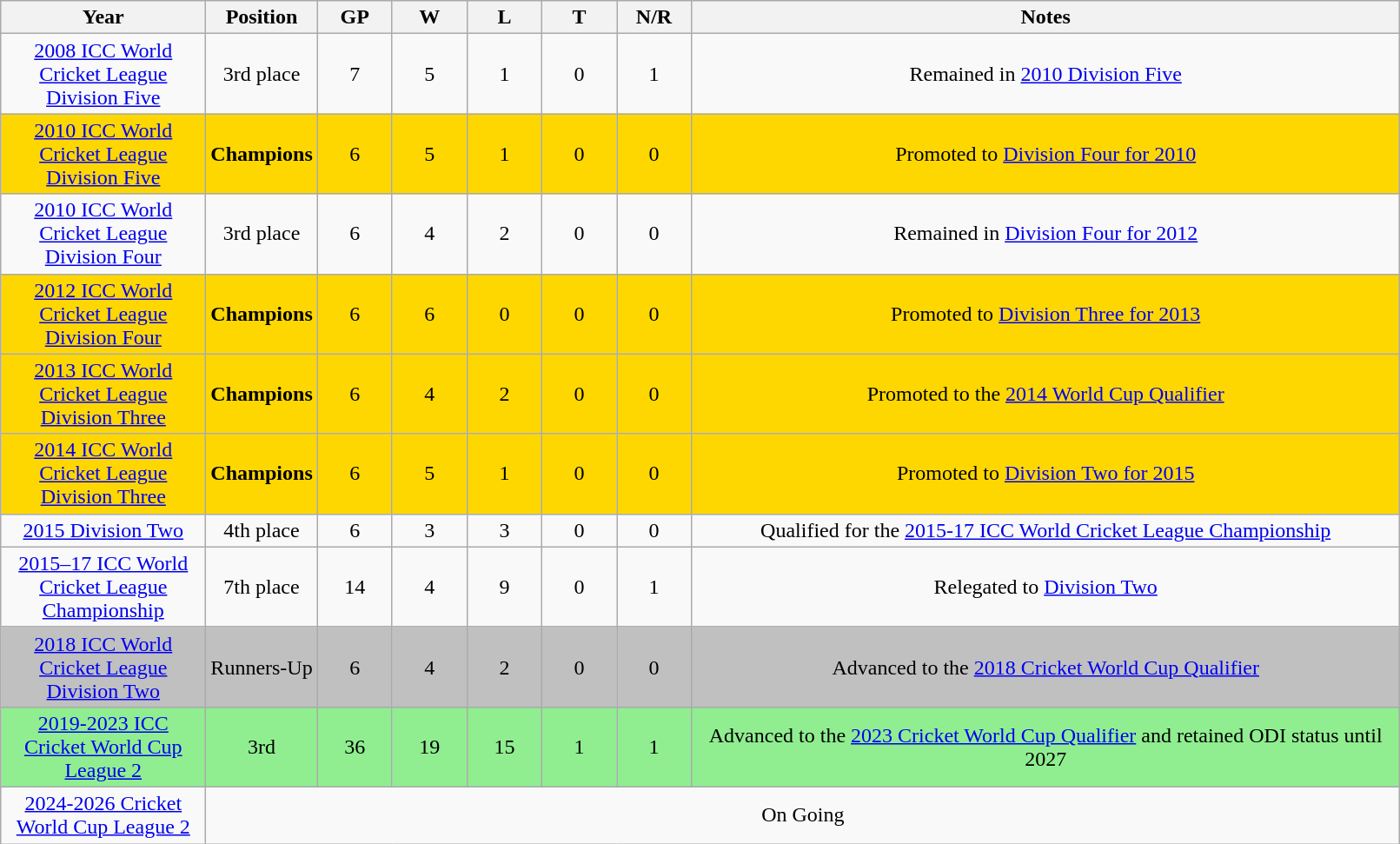<table class="wikitable" style="text-align: center; width:85%">
<tr>
<th width=150>Year</th>
<th width=50>Position</th>
<th width=50>GP</th>
<th width=50>W</th>
<th width=50>L</th>
<th width=50>T</th>
<th width=50>N/R</th>
<th>Notes</th>
</tr>
<tr>
<td><a href='#'>2008 ICC World Cricket League Division Five</a></td>
<td>3rd place</td>
<td>7</td>
<td>5</td>
<td>1</td>
<td>0</td>
<td>1</td>
<td>Remained in <a href='#'>2010 Division Five</a></td>
</tr>
<tr style="background:Gold;">
<td><a href='#'>2010 ICC World Cricket League Division Five</a></td>
<td><strong>Champions</strong></td>
<td>6</td>
<td>5</td>
<td>1</td>
<td>0</td>
<td>0</td>
<td>Promoted to <a href='#'>Division Four for 2010</a></td>
</tr>
<tr>
<td><a href='#'>2010 ICC World Cricket League Division Four</a></td>
<td>3rd place</td>
<td>6</td>
<td>4</td>
<td>2</td>
<td>0</td>
<td>0</td>
<td>Remained in <a href='#'>Division Four for 2012</a></td>
</tr>
<tr style="background:Gold;">
<td><a href='#'>2012 ICC World Cricket League Division Four</a></td>
<td><strong>Champions</strong></td>
<td>6</td>
<td>6</td>
<td>0</td>
<td>0</td>
<td>0</td>
<td>Promoted to <a href='#'>Division Three for 2013</a></td>
</tr>
<tr style="background:Gold;">
<td><a href='#'>2013 ICC World Cricket League Division Three</a></td>
<td><strong>Champions</strong></td>
<td>6</td>
<td>4</td>
<td>2</td>
<td>0</td>
<td>0</td>
<td>Promoted to the <a href='#'>2014 World Cup Qualifier</a></td>
</tr>
<tr style="background:Gold;">
<td><a href='#'>2014 ICC World Cricket League Division Three</a></td>
<td><strong>Champions</strong></td>
<td>6</td>
<td>5</td>
<td>1</td>
<td>0</td>
<td>0</td>
<td>Promoted to <a href='#'>Division Two for 2015</a></td>
</tr>
<tr>
<td><a href='#'>2015 Division Two</a></td>
<td>4th place</td>
<td>6</td>
<td>3</td>
<td>3</td>
<td>0</td>
<td>0</td>
<td>Qualified for the <a href='#'>2015-17 ICC World Cricket League Championship</a></td>
</tr>
<tr>
<td><a href='#'>2015–17 ICC World Cricket League Championship</a></td>
<td>7th place</td>
<td>14</td>
<td>4</td>
<td>9</td>
<td>0</td>
<td>1</td>
<td>Relegated to <a href='#'>Division Two</a></td>
</tr>
<tr style="background:silver;">
<td><a href='#'>2018 ICC World Cricket League Division Two</a></td>
<td>Runners-Up</td>
<td>6</td>
<td>4</td>
<td>2</td>
<td>0</td>
<td>0</td>
<td>Advanced to the <a href='#'>2018 Cricket World Cup Qualifier</a></td>
</tr>
<tr bgcolor="#90EE90">
<td><a href='#'>2019-2023 ICC Cricket World Cup League 2</a></td>
<td>3rd</td>
<td>36</td>
<td>19</td>
<td>15</td>
<td>1</td>
<td>1</td>
<td>Advanced to the <a href='#'>2023 Cricket World Cup Qualifier</a> and retained ODI status until 2027</td>
</tr>
<tr>
<td><a href='#'>2024-2026 Cricket World Cup League 2</a></td>
<td colspan="7">On Going</td>
</tr>
</table>
